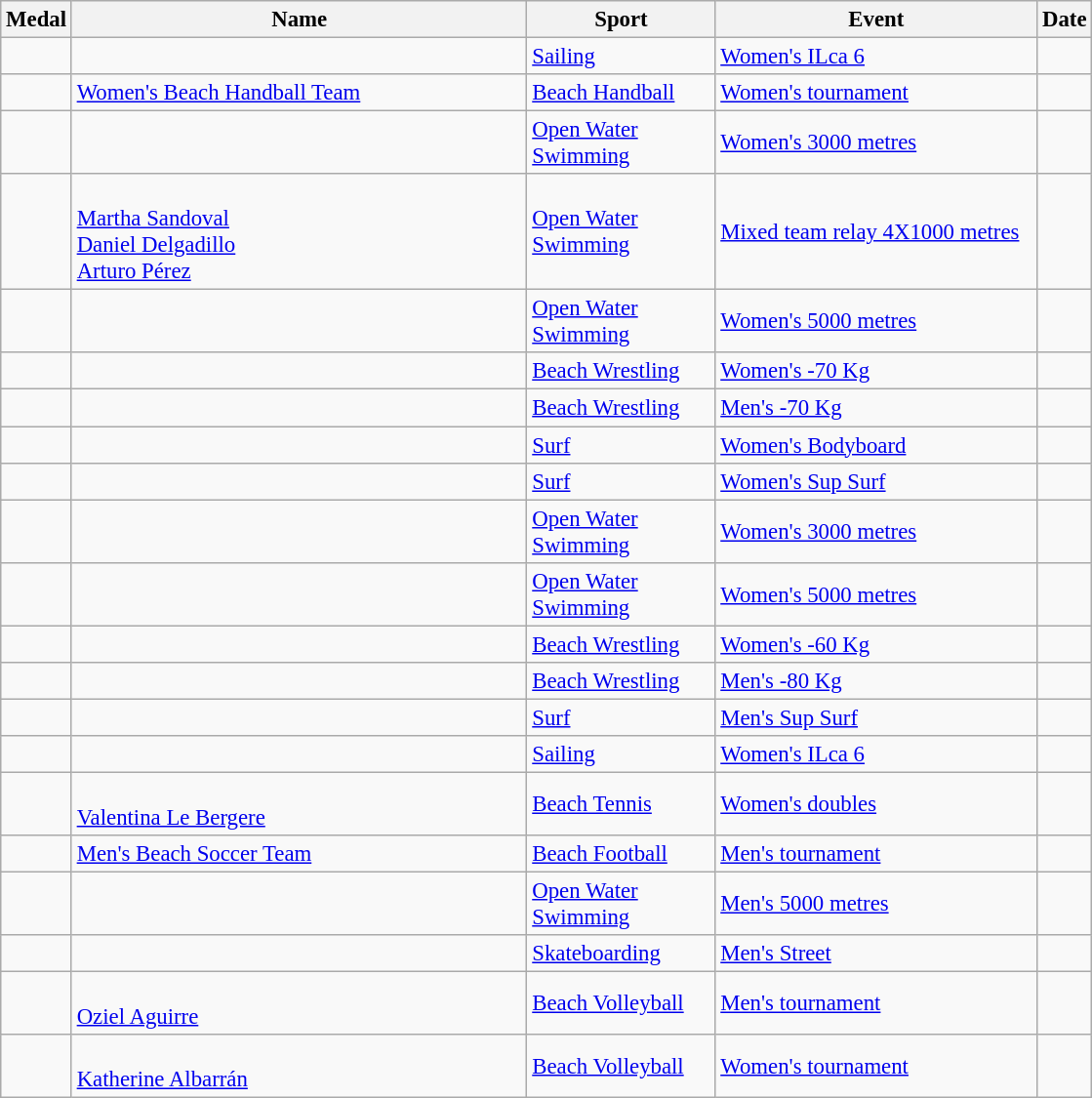<table class="wikitable sortable"  style="font-size:95%">
<tr>
<th>Medal</th>
<th style="width:20em">Name</th>
<th style="width:8em">Sport</th>
<th style="width:14em">Event</th>
<th>Date</th>
</tr>
<tr>
<td></td>
<td></td>
<td><a href='#'>Sailing</a></td>
<td><a href='#'>Women's ILca 6</a></td>
<td></td>
</tr>
<tr>
<td></td>
<td><a href='#'>Women's Beach Handball Team</a></td>
<td><a href='#'>Beach Handball</a></td>
<td><a href='#'>Women's tournament</a></td>
<td></td>
</tr>
<tr>
<td></td>
<td></td>
<td><a href='#'>Open Water Swimming</a></td>
<td><a href='#'>Women's 3000 metres</a></td>
<td></td>
</tr>
<tr>
<td></td>
<td><br><a href='#'>Martha Sandoval</a><br><a href='#'>Daniel Delgadillo</a><br><a href='#'>Arturo Pérez</a></td>
<td><a href='#'>Open Water Swimming</a></td>
<td><a href='#'>Mixed team relay 4X1000 metres</a></td>
<td></td>
</tr>
<tr>
<td></td>
<td></td>
<td><a href='#'>Open Water Swimming</a></td>
<td><a href='#'>Women's 5000 metres</a></td>
<td></td>
</tr>
<tr>
<td></td>
<td></td>
<td><a href='#'>Beach Wrestling</a></td>
<td><a href='#'>Women's -70 Kg</a></td>
<td></td>
</tr>
<tr>
<td></td>
<td></td>
<td><a href='#'>Beach Wrestling</a></td>
<td><a href='#'>Men's -70 Kg</a></td>
<td></td>
</tr>
<tr>
<td></td>
<td></td>
<td><a href='#'>Surf</a></td>
<td><a href='#'>Women's Bodyboard</a></td>
<td></td>
</tr>
<tr>
<td></td>
<td></td>
<td><a href='#'>Surf</a></td>
<td><a href='#'>Women's Sup Surf</a></td>
<td></td>
</tr>
<tr>
<td></td>
<td></td>
<td><a href='#'>Open Water Swimming</a></td>
<td><a href='#'>Women's 3000 metres</a></td>
<td></td>
</tr>
<tr>
<td></td>
<td></td>
<td><a href='#'>Open Water Swimming</a></td>
<td><a href='#'>Women's 5000 metres</a></td>
<td></td>
</tr>
<tr>
<td></td>
<td></td>
<td><a href='#'>Beach Wrestling</a></td>
<td><a href='#'>Women's -60 Kg</a></td>
<td></td>
</tr>
<tr>
<td></td>
<td></td>
<td><a href='#'>Beach Wrestling</a></td>
<td><a href='#'>Men's -80 Kg</a></td>
<td></td>
</tr>
<tr>
<td></td>
<td></td>
<td><a href='#'>Surf</a></td>
<td><a href='#'>Men's Sup Surf</a></td>
<td></td>
</tr>
<tr>
<td></td>
<td></td>
<td><a href='#'>Sailing</a></td>
<td><a href='#'>Women's ILca 6</a></td>
<td></td>
</tr>
<tr>
<td></td>
<td> <br> <a href='#'>Valentina Le Bergere</a></td>
<td><a href='#'>Beach Tennis</a></td>
<td><a href='#'>Women's doubles</a></td>
<td></td>
</tr>
<tr>
<td></td>
<td><a href='#'>Men's Beach Soccer Team</a></td>
<td><a href='#'>Beach Football</a></td>
<td><a href='#'>Men's tournament</a></td>
<td></td>
</tr>
<tr>
<td></td>
<td></td>
<td><a href='#'>Open Water Swimming</a></td>
<td><a href='#'>Men's 5000 metres</a></td>
<td></td>
</tr>
<tr>
<td></td>
<td></td>
<td><a href='#'>Skateboarding</a></td>
<td><a href='#'>Men's Street</a></td>
<td></td>
</tr>
<tr>
<td></td>
<td> <br> <a href='#'>Oziel Aguirre</a></td>
<td><a href='#'>Beach Volleyball</a></td>
<td><a href='#'>Men's tournament</a></td>
<td></td>
</tr>
<tr>
<td></td>
<td> <br> <a href='#'>Katherine Albarrán</a></td>
<td><a href='#'>Beach Volleyball</a></td>
<td><a href='#'>Women's tournament</a></td>
<td></td>
</tr>
</table>
